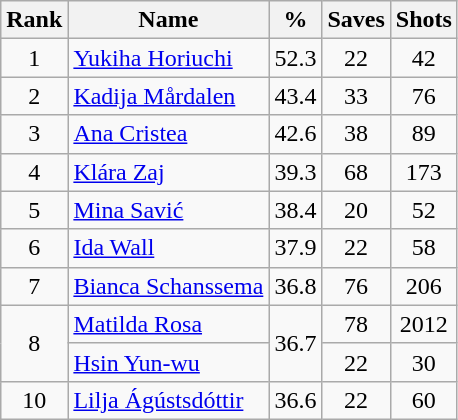<table class="wikitable" style="text-align: center;">
<tr>
<th>Rank</th>
<th>Name</th>
<th>%</th>
<th>Saves</th>
<th>Shots</th>
</tr>
<tr>
<td>1</td>
<td align="left"> <a href='#'>Yukiha Horiuchi</a></td>
<td>52.3</td>
<td>22</td>
<td>42</td>
</tr>
<tr>
<td>2</td>
<td align="left"> <a href='#'>Kadija Mårdalen</a></td>
<td>43.4</td>
<td>33</td>
<td>76</td>
</tr>
<tr>
<td>3</td>
<td align="left">  <a href='#'>Ana Cristea</a></td>
<td>42.6</td>
<td>38</td>
<td>89</td>
</tr>
<tr>
<td>4</td>
<td align="left"> <a href='#'>Klára Zaj</a></td>
<td>39.3</td>
<td>68</td>
<td>173</td>
</tr>
<tr>
<td>5</td>
<td align="left"> <a href='#'>Mina Savić</a></td>
<td>38.4</td>
<td>20</td>
<td>52</td>
</tr>
<tr>
<td>6</td>
<td align="left"> <a href='#'>Ida Wall</a></td>
<td>37.9</td>
<td>22</td>
<td>58</td>
</tr>
<tr>
<td>7</td>
<td align="left"> <a href='#'>Bianca Schanssema</a></td>
<td>36.8</td>
<td>76</td>
<td>206</td>
</tr>
<tr>
<td rowspan="2">8</td>
<td align="left"> <a href='#'>Matilda Rosa</a></td>
<td rowspan="2">36.7</td>
<td>78</td>
<td>2012</td>
</tr>
<tr>
<td align="left"> <a href='#'>Hsin Yun-wu</a></td>
<td>22</td>
<td>30</td>
</tr>
<tr>
<td>10</td>
<td align="left"> <a href='#'>Lilja Ágústsdóttir</a></td>
<td>36.6</td>
<td>22</td>
<td>60</td>
</tr>
</table>
